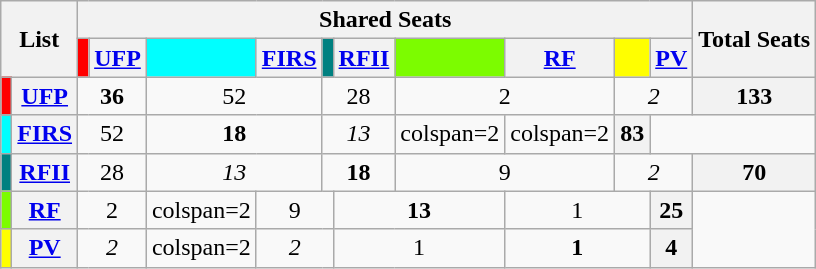<table class="wikitable" style="text-align:center; margin-left:1em;">
<tr>
<th colspan=2 rowspan=2>List</th>
<th colspan=10>Shared Seats</th>
<th colspan=2 rowspan=2>Total Seats</th>
</tr>
<tr>
<td style="background:#FF0000;"></td>
<th><a href='#'>UFP</a></th>
<td style="background:#00FFFF;"></td>
<th><a href='#'>FIRS</a></th>
<td style="background:#008080;"></td>
<th><a href='#'>RFII</a></th>
<td style="background:#7CFC00;"></td>
<th><a href='#'>RF</a></th>
<td style="background:#FFFF00;"></td>
<th><a href='#'>PV</a></th>
</tr>
<tr>
<td style="background:#FF0000;"></td>
<th><a href='#'>UFP</a></th>
<td colspan=2><strong>36</strong></td>
<td colspan=2>52</td>
<td colspan=2>28</td>
<td colspan=2>2</td>
<td colspan=2><em>2 </em></td>
<th>133</th>
</tr>
<tr>
<td style="background:#00FFFF;"></td>
<th><a href='#'>FIRS</a></th>
<td colspan=2>52</td>
<td colspan=2><strong>18</strong></td>
<td colspan=2><em>13 </em></td>
<td>colspan=2 </td>
<td>colspan=2 </td>
<th>83</th>
</tr>
<tr>
<td style="background:#008080;"></td>
<th><a href='#'>RFII</a></th>
<td colspan=2>28</td>
<td colspan=2><em>13 </em></td>
<td colspan=2><strong>18</strong></td>
<td colspan=2>9</td>
<td colspan=2><em>2 </em></td>
<th>70</th>
</tr>
<tr>
<td style="background:#7CFC00;"></td>
<th><a href='#'>RF</a></th>
<td colspan=2>2</td>
<td>colspan=2 </td>
<td colspan=2>9</td>
<td colspan=2><strong>13</strong></td>
<td colspan=2>1</td>
<th>25</th>
</tr>
<tr>
<td style="background:#FFFF00;"></td>
<th><a href='#'>PV</a></th>
<td colspan=2><em>2 </em></td>
<td>colspan=2 </td>
<td colspan=2><em>2 </em></td>
<td colspan=2>1</td>
<td colspan=2><strong>1</strong></td>
<th>4</th>
</tr>
</table>
